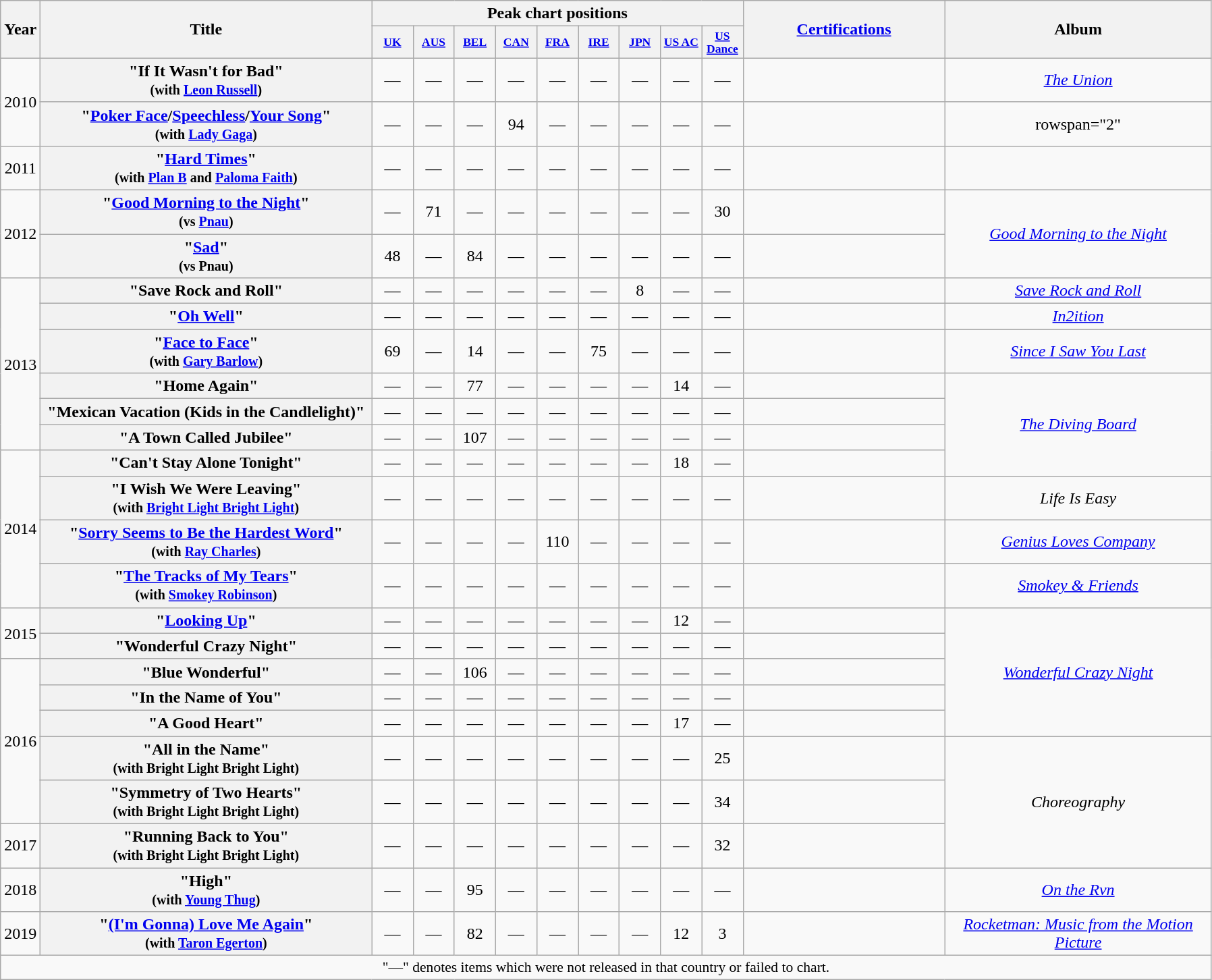<table class="wikitable plainrowheaders" style="text-align:center;">
<tr>
<th scope="col" rowspan="2" style="width:1em;">Year</th>
<th scope="col" rowspan="2" style="width:20em;">Title</th>
<th scope="col" colspan="9">Peak chart positions</th>
<th scope="col" rowspan="2" style="width:12em;"><a href='#'>Certifications</a></th>
<th scope="col" rowspan="2" style="width:16em;">Album</th>
</tr>
<tr style="font-size:small;">
<th scope="col" style="width:3em;font-size:90%"><a href='#'>UK</a><br></th>
<th scope="col" style="width:3em;font-size:90%"><a href='#'>AUS</a><br></th>
<th scope="col" style="width:3em;font-size:90%"><a href='#'>BEL</a><br></th>
<th scope="col" style="width:3em;font-size:90%"><a href='#'>CAN</a><br></th>
<th scope="col" style="width:3em;font-size:90%"><a href='#'>FRA</a><br></th>
<th scope="col" style="width:3em;font-size:90%"><a href='#'>IRE</a><br></th>
<th scope="col" style="width:3em;font-size:90%"><a href='#'>JPN</a><br></th>
<th scope="col" style="width:3em;font-size:90%"><a href='#'>US AC</a><br></th>
<th scope="col" style="width:3em;font-size:90%"><a href='#'>US Dance</a><br></th>
</tr>
<tr>
<td rowspan="2">2010</td>
<th scope="row">"If It Wasn't for Bad" <br><small>(with <a href='#'>Leon Russell</a>)</small></th>
<td>—</td>
<td>—</td>
<td>—</td>
<td>—</td>
<td>—</td>
<td>—</td>
<td>—</td>
<td>—</td>
<td>—</td>
<td></td>
<td><em><a href='#'>The Union</a></em></td>
</tr>
<tr>
<th scope="row">"<a href='#'>Poker Face</a>/<a href='#'>Speechless</a>/<a href='#'>Your Song</a>"<br><small>(with <a href='#'>Lady Gaga</a>)</small></th>
<td>—</td>
<td>—</td>
<td>—</td>
<td>94</td>
<td>—</td>
<td>—</td>
<td>—</td>
<td>—</td>
<td>—</td>
<td></td>
<td>rowspan="2" </td>
</tr>
<tr>
<td>2011</td>
<th scope="row">"<a href='#'>Hard Times</a>" <br><small>(with <a href='#'>Plan B</a> and <a href='#'>Paloma Faith</a>)</small></th>
<td>—</td>
<td>—</td>
<td>—</td>
<td>—</td>
<td>—</td>
<td>—</td>
<td>—</td>
<td>—</td>
<td>—</td>
<td></td>
</tr>
<tr>
<td rowspan="2">2012</td>
<th scope="row">"<a href='#'>Good Morning to the Night</a>" <br><small>(vs <a href='#'>Pnau</a>)</small></th>
<td>—</td>
<td>71</td>
<td>—</td>
<td>—</td>
<td>—</td>
<td>—</td>
<td>—</td>
<td>—</td>
<td>30</td>
<td></td>
<td rowspan="2"><em><a href='#'>Good Morning to the Night</a></em></td>
</tr>
<tr>
<th scope="row">"<a href='#'>Sad</a>" <br><small>(vs Pnau)</small></th>
<td>48</td>
<td>—</td>
<td>84</td>
<td>—</td>
<td>—</td>
<td>—</td>
<td>—</td>
<td>—</td>
<td>—</td>
<td></td>
</tr>
<tr>
<td rowspan="6">2013</td>
<th scope="row">"Save Rock and Roll"<br></th>
<td>—</td>
<td>—</td>
<td>—</td>
<td>—</td>
<td>—</td>
<td>—</td>
<td>8</td>
<td>—</td>
<td>—</td>
<td></td>
<td><em><a href='#'>Save Rock and Roll</a></em></td>
</tr>
<tr>
<th scope="row">"<a href='#'>Oh Well</a>"<br></th>
<td>—</td>
<td>—</td>
<td>—</td>
<td>—</td>
<td>—</td>
<td>—</td>
<td>—</td>
<td>—</td>
<td>—</td>
<td></td>
<td><em><a href='#'>In2ition</a></em></td>
</tr>
<tr>
<th scope="row">"<a href='#'>Face to Face</a>"<br><small> (with <a href='#'>Gary Barlow</a>)</small></th>
<td>69</td>
<td>—</td>
<td>14</td>
<td>—</td>
<td>—</td>
<td>75</td>
<td>—</td>
<td>—</td>
<td>—</td>
<td></td>
<td><em><a href='#'>Since I Saw You Last</a></em></td>
</tr>
<tr>
<th scope="row">"Home Again"</th>
<td>—</td>
<td>—</td>
<td>77</td>
<td>—</td>
<td>—</td>
<td>—</td>
<td>—</td>
<td>14</td>
<td>—</td>
<td></td>
<td rowspan="4"><em><a href='#'>The Diving Board</a></em></td>
</tr>
<tr>
<th scope="row">"Mexican Vacation (Kids in the Candlelight)"</th>
<td>—</td>
<td>—</td>
<td>—</td>
<td>—</td>
<td>—</td>
<td>—</td>
<td>—</td>
<td>—</td>
<td>—</td>
<td></td>
</tr>
<tr>
<th scope="row">"A Town Called Jubilee"</th>
<td>—</td>
<td>—</td>
<td>107</td>
<td>—</td>
<td>—</td>
<td>—</td>
<td>—</td>
<td>—</td>
<td>—</td>
<td></td>
</tr>
<tr>
<td rowspan="4">2014</td>
<th scope="row">"Can't Stay Alone Tonight"</th>
<td>—</td>
<td>—</td>
<td>—</td>
<td>—</td>
<td>—</td>
<td>—</td>
<td>—</td>
<td>18</td>
<td>—</td>
<td></td>
</tr>
<tr>
<th scope="row">"I Wish We Were Leaving"<br><small> (with <a href='#'>Bright Light Bright Light</a>)</small></th>
<td>—</td>
<td>—</td>
<td>—</td>
<td>—</td>
<td>—</td>
<td>—</td>
<td>—</td>
<td>—</td>
<td>—</td>
<td></td>
<td><em>Life Is Easy</em></td>
</tr>
<tr>
<th scope="row">"<a href='#'>Sorry Seems to Be the Hardest Word</a>"<br><small>(with <a href='#'>Ray Charles</a>)</small></th>
<td>—</td>
<td>—</td>
<td>—</td>
<td>—</td>
<td>110</td>
<td>—</td>
<td>—</td>
<td>—</td>
<td>—</td>
<td></td>
<td><em><a href='#'>Genius Loves Company</a></em></td>
</tr>
<tr>
<th scope="row">"<a href='#'>The Tracks of My Tears</a>"<br><small>(with <a href='#'>Smokey Robinson</a>)</small></th>
<td>—</td>
<td>—</td>
<td>—</td>
<td>—</td>
<td>—</td>
<td>—</td>
<td>—</td>
<td>—</td>
<td>—</td>
<td></td>
<td><em><a href='#'>Smokey & Friends</a></em></td>
</tr>
<tr>
<td rowspan="2">2015</td>
<th scope="row">"<a href='#'>Looking Up</a>"</th>
<td>—</td>
<td>—</td>
<td>—</td>
<td>—</td>
<td>—</td>
<td>—</td>
<td>—</td>
<td>12</td>
<td>—</td>
<td></td>
<td rowspan="5"><em><a href='#'>Wonderful Crazy Night</a></em></td>
</tr>
<tr>
<th scope="row">"Wonderful Crazy Night"</th>
<td>—</td>
<td>—</td>
<td>—</td>
<td>—</td>
<td>—</td>
<td>—</td>
<td>—</td>
<td>—</td>
<td>—</td>
<td></td>
</tr>
<tr>
<td rowspan="5">2016</td>
<th scope="row">"Blue Wonderful"</th>
<td>—</td>
<td>—</td>
<td>106</td>
<td>—</td>
<td>—</td>
<td>—</td>
<td>—</td>
<td>—</td>
<td>—</td>
<td></td>
</tr>
<tr>
<th scope="row">"In the Name of You"</th>
<td>—</td>
<td>—</td>
<td>—</td>
<td>—</td>
<td>—</td>
<td>—</td>
<td>—</td>
<td>—</td>
<td>—</td>
<td></td>
</tr>
<tr>
<th scope="row">"A Good Heart"</th>
<td>—</td>
<td>—</td>
<td>—</td>
<td>—</td>
<td>—</td>
<td>—</td>
<td>—</td>
<td>17</td>
<td>—</td>
<td></td>
</tr>
<tr>
<th scope="row">"All in the Name"<br><small> (with Bright Light Bright Light)</small></th>
<td>—</td>
<td>—</td>
<td>—</td>
<td>—</td>
<td>—</td>
<td>—</td>
<td>—</td>
<td>—</td>
<td>25</td>
<td></td>
<td rowspan="3"><em>Choreography</em></td>
</tr>
<tr>
<th scope="row">"Symmetry of Two Hearts"<br><small> (with Bright Light Bright Light)</small></th>
<td>—</td>
<td>—</td>
<td>—</td>
<td>—</td>
<td>—</td>
<td>—</td>
<td>—</td>
<td>—</td>
<td>34</td>
<td></td>
</tr>
<tr>
<td>2017</td>
<th scope="row">"Running Back to You"<br><small> (with Bright Light Bright Light)</small></th>
<td>—</td>
<td>—</td>
<td>—</td>
<td>—</td>
<td>—</td>
<td>—</td>
<td>—</td>
<td>—</td>
<td>32</td>
<td></td>
</tr>
<tr>
<td>2018</td>
<th scope="row">"High" <br><small>(with <a href='#'>Young Thug</a>)</small></th>
<td>—</td>
<td>—</td>
<td>95</td>
<td>—</td>
<td>—</td>
<td>—</td>
<td>—</td>
<td>—</td>
<td>—</td>
<td></td>
<td><em><a href='#'>On the Rvn</a></em></td>
</tr>
<tr>
<td>2019</td>
<th scope="row">"<a href='#'>(I'm Gonna) Love Me Again</a>" <br><small>(with <a href='#'>Taron Egerton</a>)</small></th>
<td>—</td>
<td>—</td>
<td>82</td>
<td>—</td>
<td>—</td>
<td>—</td>
<td>—</td>
<td>12</td>
<td>3</td>
<td></td>
<td><em><a href='#'>Rocketman: Music from the Motion Picture</a></em></td>
</tr>
<tr>
<td colspan="16"  style="text-align:center; font-size:90%;">"—" denotes items which were not released in that country or failed to chart.</td>
</tr>
</table>
